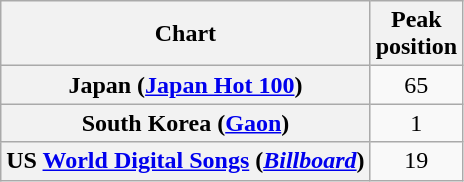<table class="wikitable sortable plainrowheaders" style="text-align:center;">
<tr>
<th>Chart</th>
<th>Peak<br>position</th>
</tr>
<tr>
<th scope="row">Japan (<a href='#'>Japan Hot 100</a>)</th>
<td>65</td>
</tr>
<tr>
<th scope="row">South Korea (<a href='#'>Gaon</a>)</th>
<td>1</td>
</tr>
<tr>
<th scope="row">US <a href='#'>World Digital Songs</a> (<em><a href='#'>Billboard</a></em>)</th>
<td>19</td>
</tr>
</table>
